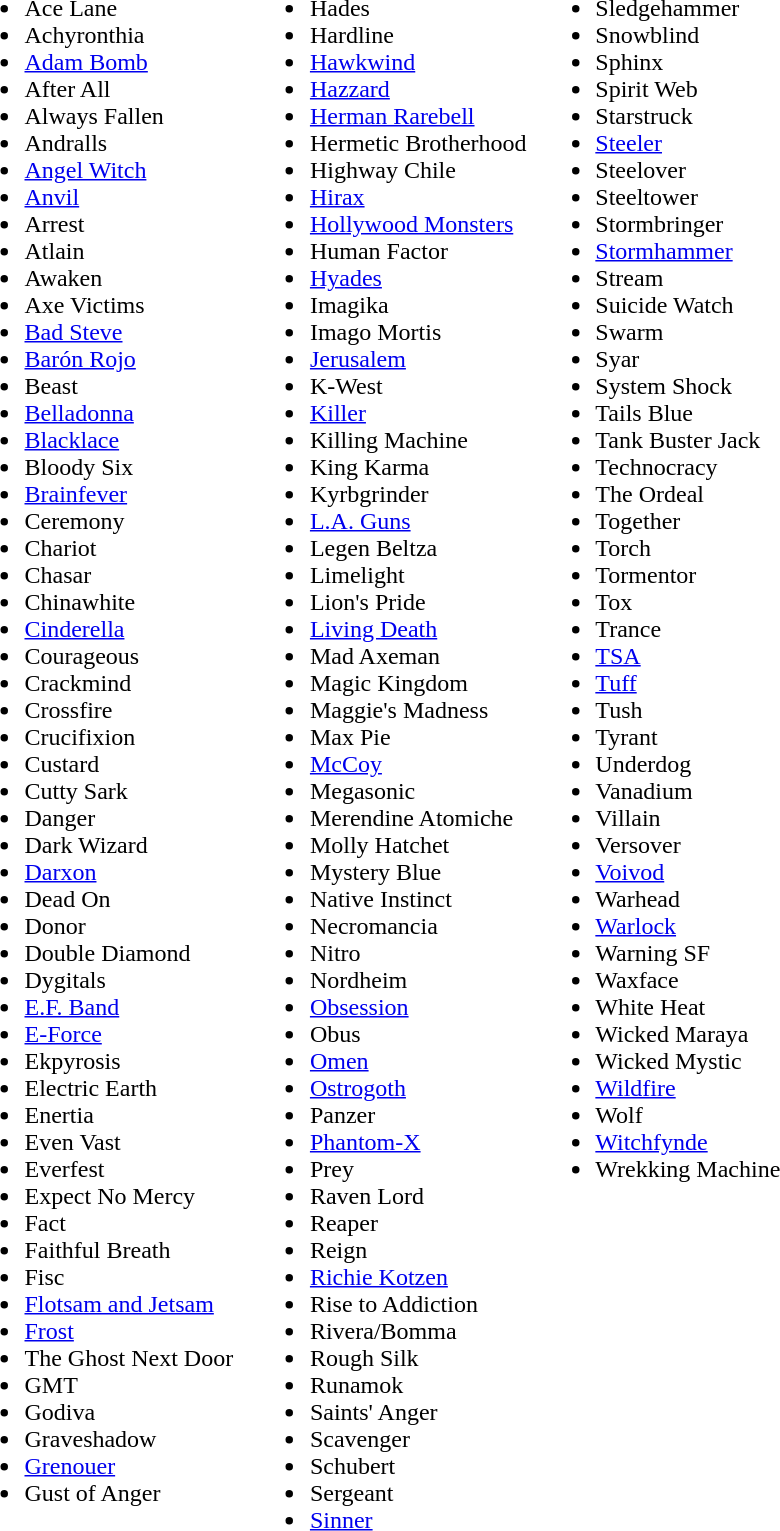<table>
<tr>
<td valign="top" width="33%"><br><ul><li>Ace Lane</li><li>Achyronthia</li><li><a href='#'>Adam Bomb</a></li><li>After All</li><li>Always Fallen</li><li>Andralls</li><li><a href='#'>Angel Witch</a></li><li><a href='#'>Anvil</a></li><li>Arrest</li><li>Atlain</li><li>Awaken</li><li>Axe Victims</li><li><a href='#'>Bad Steve</a></li><li><a href='#'>Barón Rojo</a></li><li>Beast</li><li><a href='#'>Belladonna</a></li><li><a href='#'>Blacklace</a></li><li>Bloody Six</li><li><a href='#'>Brainfever</a></li><li>Ceremony</li><li>Chariot</li><li>Chasar</li><li>Chinawhite</li><li><a href='#'>Cinderella</a></li><li>Courageous</li><li>Crackmind</li><li>Crossfire</li><li>Crucifixion</li><li>Custard</li><li>Cutty Sark</li><li>Danger</li><li>Dark Wizard</li><li><a href='#'>Darxon</a></li><li>Dead On</li><li>Donor</li><li>Double Diamond</li><li>Dygitals</li><li><a href='#'>E.F. Band</a></li><li><a href='#'>E-Force</a></li><li>Ekpyrosis</li><li>Electric Earth</li><li>Enertia</li><li>Even Vast</li><li>Everfest</li><li>Expect No Mercy</li><li>Fact</li><li>Faithful Breath</li><li>Fisc</li><li><a href='#'>Flotsam and Jetsam</a></li><li><a href='#'>Frost</a></li><li>The Ghost Next Door</li><li>GMT</li><li>Godiva</li><li>Graveshadow</li><li><a href='#'>Grenouer</a></li><li>Gust of Anger</li></ul></td>
<td valign="top" width="33%"><br><ul><li>Hades</li><li>Hardline</li><li><a href='#'>Hawkwind</a></li><li><a href='#'>Hazzard</a></li><li><a href='#'>Herman Rarebell</a></li><li>Hermetic Brotherhood</li><li>Highway Chile</li><li><a href='#'>Hirax</a></li><li><a href='#'>Hollywood Monsters</a></li><li>Human Factor</li><li><a href='#'>Hyades</a></li><li>Imagika</li><li>Imago Mortis</li><li><a href='#'>Jerusalem</a></li><li>K-West</li><li><a href='#'>Killer</a></li><li>Killing Machine</li><li>King Karma</li><li>Kyrbgrinder</li><li><a href='#'>L.A. Guns</a></li><li>Legen Beltza</li><li>Limelight</li><li>Lion's Pride</li><li><a href='#'>Living Death</a></li><li>Mad Axeman</li><li>Magic Kingdom</li><li>Maggie's Madness</li><li>Max Pie</li><li><a href='#'>McCoy</a></li><li>Megasonic</li><li>Merendine Atomiche</li><li>Molly Hatchet</li><li>Mystery Blue</li><li>Native Instinct</li><li>Necromancia</li><li>Nitro</li><li>Nordheim</li><li><a href='#'>Obsession</a></li><li>Obus</li><li><a href='#'>Omen</a></li><li><a href='#'>Ostrogoth</a></li><li>Panzer</li><li><a href='#'>Phantom-X</a></li><li>Prey</li><li>Raven Lord</li><li>Reaper</li><li>Reign</li><li><a href='#'>Richie Kotzen</a></li><li>Rise to Addiction</li><li>Rivera/Bomma</li><li>Rough Silk</li><li>Runamok</li><li>Saints' Anger</li><li>Scavenger</li><li>Schubert</li><li>Sergeant</li><li><a href='#'>Sinner</a></li></ul></td>
<td valign="top" width="33%"><br><ul><li>Sledgehammer</li><li>Snowblind</li><li>Sphinx</li><li>Spirit Web</li><li>Starstruck</li><li><a href='#'>Steeler</a></li><li>Steelover</li><li>Steeltower</li><li>Stormbringer</li><li><a href='#'>Stormhammer</a></li><li>Stream</li><li>Suicide Watch</li><li>Swarm</li><li>Syar</li><li>System Shock</li><li>Tails Blue</li><li>Tank Buster Jack</li><li>Technocracy</li><li>The Ordeal</li><li>Together</li><li>Torch</li><li>Tormentor</li><li>Tox</li><li>Trance</li><li><a href='#'>TSA</a></li><li><a href='#'>Tuff</a></li><li>Tush</li><li>Tyrant</li><li>Underdog</li><li>Vanadium</li><li>Villain</li><li>Versover</li><li><a href='#'>Voivod</a></li><li>Warhead</li><li><a href='#'>Warlock</a></li><li>Warning SF</li><li>Waxface</li><li>White Heat</li><li>Wicked Maraya</li><li>Wicked Mystic</li><li><a href='#'>Wildfire</a></li><li>Wolf</li><li><a href='#'>Witchfynde</a></li><li>Wrekking Machine</li></ul></td>
</tr>
</table>
